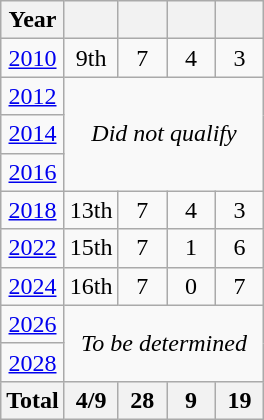<table class="wikitable" style="text-align:center">
<tr>
<th>Year</th>
<th></th>
<th width=25></th>
<th width=25></th>
<th width=25></th>
</tr>
<tr>
<td> <a href='#'>2010</a></td>
<td>9th</td>
<td>7</td>
<td>4</td>
<td>3</td>
</tr>
<tr>
<td> <a href='#'>2012</a></td>
<td colspan=4 rowspan=3><em>Did not qualify</em></td>
</tr>
<tr>
<td> <a href='#'>2014</a></td>
</tr>
<tr>
<td> <a href='#'>2016</a></td>
</tr>
<tr>
<td> <a href='#'>2018</a></td>
<td>13th</td>
<td>7</td>
<td>4</td>
<td>3</td>
</tr>
<tr>
<td> <a href='#'>2022</a></td>
<td>15th</td>
<td>7</td>
<td>1</td>
<td>6</td>
</tr>
<tr>
<td> <a href='#'>2024</a></td>
<td>16th</td>
<td>7</td>
<td>0</td>
<td>7</td>
</tr>
<tr>
<td> <a href='#'>2026</a></td>
<td colspan=4 rowspan=2><em>To be determined</em></td>
</tr>
<tr>
<td> <a href='#'>2028</a></td>
</tr>
<tr>
<th>Total</th>
<th>4/9</th>
<th>28</th>
<th>9</th>
<th>19</th>
</tr>
</table>
